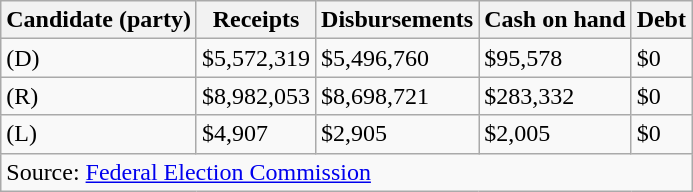<table class="wikitable sortable">
<tr>
<th>Candidate (party)</th>
<th>Receipts</th>
<th>Disbursements</th>
<th>Cash on hand</th>
<th>Debt</th>
</tr>
<tr>
<td> (D)</td>
<td>$5,572,319</td>
<td>$5,496,760</td>
<td>$95,578</td>
<td>$0</td>
</tr>
<tr>
<td> (R)</td>
<td>$8,982,053</td>
<td>$8,698,721</td>
<td>$283,332</td>
<td>$0</td>
</tr>
<tr>
<td> (L)</td>
<td>$4,907</td>
<td>$2,905</td>
<td>$2,005</td>
<td>$0</td>
</tr>
<tr>
<td colspan=5>Source: <a href='#'>Federal Election Commission</a></td>
</tr>
</table>
